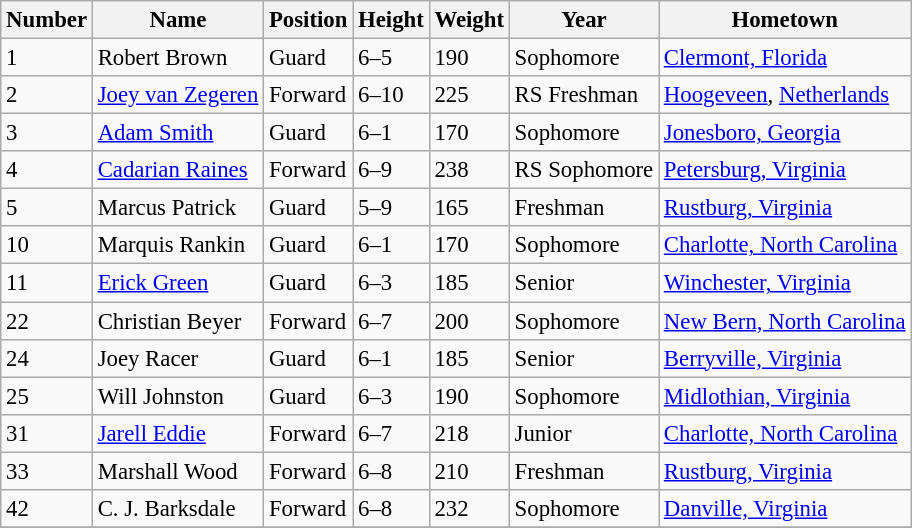<table class="wikitable" style="font-size: 95%;">
<tr>
<th>Number</th>
<th>Name</th>
<th>Position</th>
<th>Height</th>
<th>Weight</th>
<th>Year</th>
<th>Hometown</th>
</tr>
<tr>
<td>1</td>
<td>Robert Brown</td>
<td>Guard</td>
<td>6–5</td>
<td>190</td>
<td>Sophomore</td>
<td><a href='#'>Clermont, Florida</a></td>
</tr>
<tr>
<td>2</td>
<td><a href='#'>Joey van Zegeren</a></td>
<td>Forward</td>
<td>6–10</td>
<td>225</td>
<td>RS Freshman</td>
<td><a href='#'>Hoogeveen</a>, <a href='#'>Netherlands</a></td>
</tr>
<tr>
<td>3</td>
<td><a href='#'>Adam Smith</a></td>
<td>Guard</td>
<td>6–1</td>
<td>170</td>
<td>Sophomore</td>
<td><a href='#'>Jonesboro, Georgia</a></td>
</tr>
<tr>
<td>4</td>
<td><a href='#'>Cadarian Raines</a></td>
<td>Forward</td>
<td>6–9</td>
<td>238</td>
<td>RS Sophomore</td>
<td><a href='#'>Petersburg, Virginia</a></td>
</tr>
<tr>
<td>5</td>
<td>Marcus Patrick</td>
<td>Guard</td>
<td>5–9</td>
<td>165</td>
<td>Freshman</td>
<td><a href='#'>Rustburg, Virginia</a></td>
</tr>
<tr>
<td>10</td>
<td>Marquis Rankin</td>
<td>Guard</td>
<td>6–1</td>
<td>170</td>
<td>Sophomore</td>
<td><a href='#'>Charlotte, North Carolina</a></td>
</tr>
<tr>
<td>11</td>
<td><a href='#'>Erick Green</a></td>
<td>Guard</td>
<td>6–3</td>
<td>185</td>
<td>Senior</td>
<td><a href='#'>Winchester, Virginia</a></td>
</tr>
<tr>
<td>22</td>
<td>Christian Beyer</td>
<td>Forward</td>
<td>6–7</td>
<td>200</td>
<td>Sophomore</td>
<td><a href='#'>New Bern, North Carolina</a></td>
</tr>
<tr>
<td>24</td>
<td>Joey Racer</td>
<td>Guard</td>
<td>6–1</td>
<td>185</td>
<td>Senior</td>
<td><a href='#'>Berryville, Virginia</a></td>
</tr>
<tr>
<td>25</td>
<td>Will Johnston</td>
<td>Guard</td>
<td>6–3</td>
<td>190</td>
<td>Sophomore</td>
<td><a href='#'>Midlothian, Virginia</a></td>
</tr>
<tr>
<td>31</td>
<td><a href='#'>Jarell Eddie</a></td>
<td>Forward</td>
<td>6–7</td>
<td>218</td>
<td>Junior</td>
<td><a href='#'>Charlotte, North Carolina</a></td>
</tr>
<tr>
<td>33</td>
<td>Marshall Wood</td>
<td>Forward</td>
<td>6–8</td>
<td>210</td>
<td>Freshman</td>
<td><a href='#'>Rustburg, Virginia</a></td>
</tr>
<tr>
<td>42</td>
<td>C. J. Barksdale</td>
<td>Forward</td>
<td>6–8</td>
<td>232</td>
<td>Sophomore</td>
<td><a href='#'>Danville, Virginia</a></td>
</tr>
<tr>
</tr>
</table>
